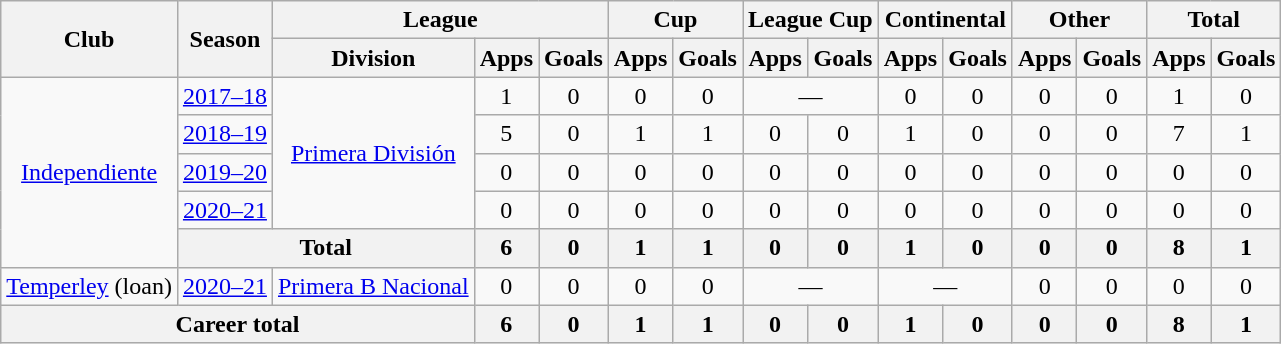<table class="wikitable" style="text-align:center">
<tr>
<th rowspan="2">Club</th>
<th rowspan="2">Season</th>
<th colspan="3">League</th>
<th colspan="2">Cup</th>
<th colspan="2">League Cup</th>
<th colspan="2">Continental</th>
<th colspan="2">Other</th>
<th colspan="2">Total</th>
</tr>
<tr>
<th>Division</th>
<th>Apps</th>
<th>Goals</th>
<th>Apps</th>
<th>Goals</th>
<th>Apps</th>
<th>Goals</th>
<th>Apps</th>
<th>Goals</th>
<th>Apps</th>
<th>Goals</th>
<th>Apps</th>
<th>Goals</th>
</tr>
<tr>
<td rowspan="5"><a href='#'>Independiente</a></td>
<td><a href='#'>2017–18</a></td>
<td rowspan="4"><a href='#'>Primera División</a></td>
<td>1</td>
<td>0</td>
<td>0</td>
<td>0</td>
<td colspan="2">—</td>
<td>0</td>
<td>0</td>
<td>0</td>
<td>0</td>
<td>1</td>
<td>0</td>
</tr>
<tr>
<td><a href='#'>2018–19</a></td>
<td>5</td>
<td>0</td>
<td>1</td>
<td>1</td>
<td>0</td>
<td>0</td>
<td>1</td>
<td>0</td>
<td>0</td>
<td>0</td>
<td>7</td>
<td>1</td>
</tr>
<tr>
<td><a href='#'>2019–20</a></td>
<td>0</td>
<td>0</td>
<td>0</td>
<td>0</td>
<td>0</td>
<td>0</td>
<td>0</td>
<td>0</td>
<td>0</td>
<td>0</td>
<td>0</td>
<td>0</td>
</tr>
<tr>
<td><a href='#'>2020–21</a></td>
<td>0</td>
<td>0</td>
<td>0</td>
<td>0</td>
<td>0</td>
<td>0</td>
<td>0</td>
<td>0</td>
<td>0</td>
<td>0</td>
<td>0</td>
<td>0</td>
</tr>
<tr>
<th colspan="2">Total</th>
<th>6</th>
<th>0</th>
<th>1</th>
<th>1</th>
<th>0</th>
<th>0</th>
<th>1</th>
<th>0</th>
<th>0</th>
<th>0</th>
<th>8</th>
<th>1</th>
</tr>
<tr>
<td rowspan="1"><a href='#'>Temperley</a> (loan)</td>
<td><a href='#'>2020–21</a></td>
<td rowspan="1"><a href='#'>Primera B Nacional</a></td>
<td>0</td>
<td>0</td>
<td>0</td>
<td>0</td>
<td colspan="2">—</td>
<td colspan="2">—</td>
<td>0</td>
<td>0</td>
<td>0</td>
<td>0</td>
</tr>
<tr>
<th colspan="3">Career total</th>
<th>6</th>
<th>0</th>
<th>1</th>
<th>1</th>
<th>0</th>
<th>0</th>
<th>1</th>
<th>0</th>
<th>0</th>
<th>0</th>
<th>8</th>
<th>1</th>
</tr>
</table>
